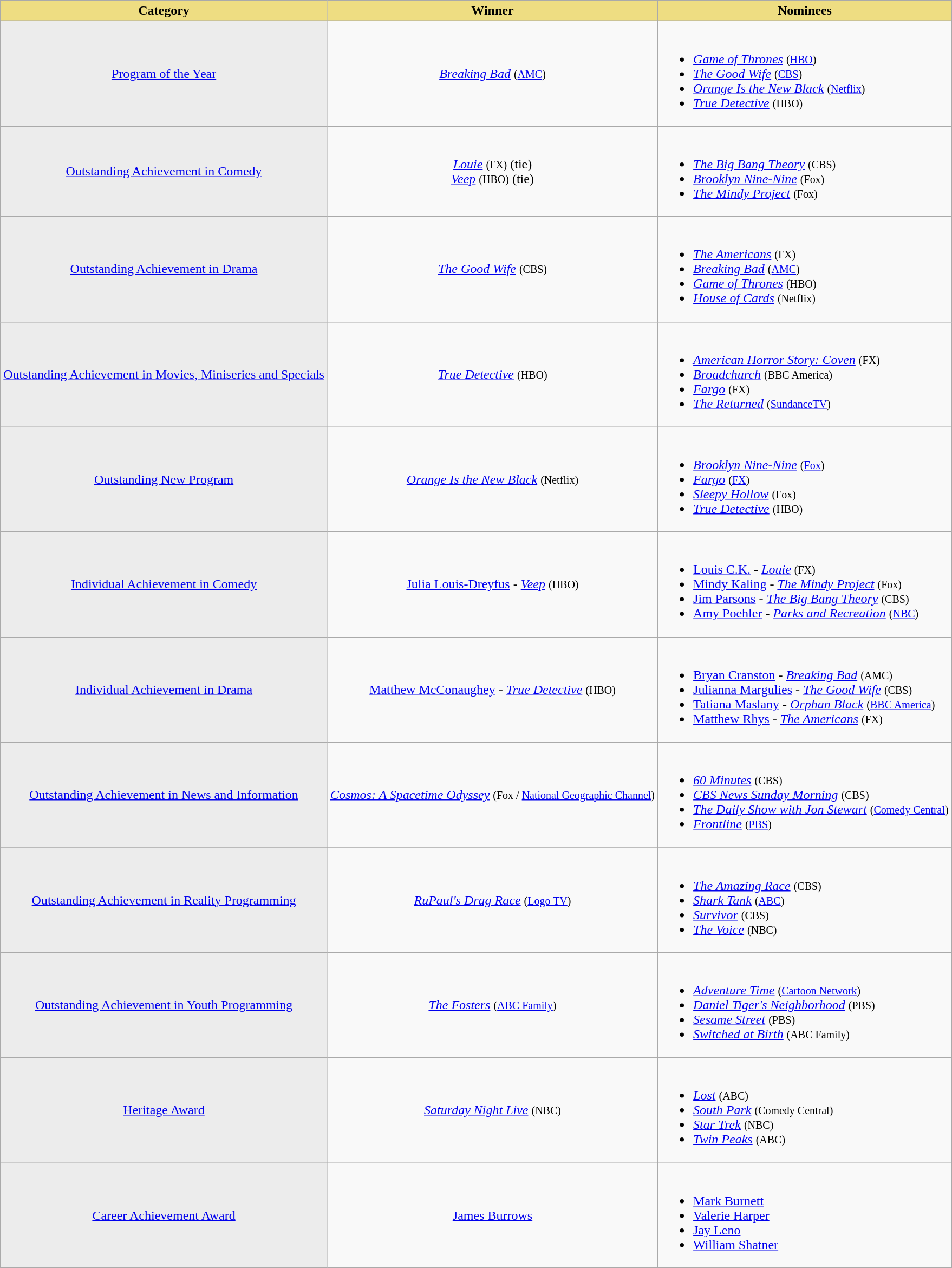<table class="wikitable">
<tr>
<th style="background:#EEDD82;">Category</th>
<th style="background:#EEDD82;">Winner</th>
<th style="background:#EEDD82;">Nominees</th>
</tr>
<tr>
<td align="center" style="background: #ececec; color: grey; vertical-align: middle; text-align: center;" class="table-na"><a href='#'>Program of the Year</a></td>
<td align="center"><em><a href='#'>Breaking Bad</a></em> <small>(<a href='#'>AMC</a>)</small></td>
<td><br><ul><li><em><a href='#'>Game of Thrones</a></em> <small>(<a href='#'>HBO</a>)</small></li><li><em><a href='#'>The Good Wife</a></em> <small>(<a href='#'>CBS</a>)</small></li><li><em><a href='#'>Orange Is the New Black</a></em> <small>(<a href='#'>Netflix</a>)</small></li><li><em><a href='#'>True Detective</a></em> <small>(HBO)</small></li></ul></td>
</tr>
<tr>
<td align="center" style="background: #ececec; color: grey; vertical-align: middle; text-align: center;" class="table-na"><a href='#'>Outstanding Achievement in Comedy</a></td>
<td align="center"><em><a href='#'>Louie</a></em> <small>(FX)</small> (tie)<br><em><a href='#'>Veep</a></em> <small>(HBO)</small> (tie)</td>
<td><br><ul><li><em><a href='#'>The Big Bang Theory</a></em> <small>(CBS)</small></li><li><em><a href='#'>Brooklyn Nine-Nine</a></em> <small>(Fox)</small></li><li><em><a href='#'>The Mindy Project</a></em> <small>(Fox)</small></li></ul></td>
</tr>
<tr>
<td align="center" style="background: #ececec; color: grey; vertical-align: middle; text-align: center;" class="table-na"><a href='#'>Outstanding Achievement in Drama</a></td>
<td align="center"><em><a href='#'>The Good Wife</a></em> <small>(CBS)</small></td>
<td><br><ul><li><em><a href='#'>The Americans</a></em> <small>(FX)</small></li><li><em><a href='#'>Breaking Bad</a></em> <small>(<a href='#'>AMC</a>)</small></li><li><em><a href='#'>Game of Thrones</a></em> <small>(HBO)</small></li><li><em><a href='#'>House of Cards</a></em> <small>(Netflix)</small></li></ul></td>
</tr>
<tr>
<td align="center" style="background: #ececec; color: grey; vertical-align: middle; text-align: center;" class="table-na"><a href='#'>Outstanding Achievement in Movies, Miniseries and Specials</a></td>
<td align="center"><em><a href='#'>True Detective</a></em> <small>(HBO)</small></td>
<td><br><ul><li><em><a href='#'>American Horror Story: Coven</a></em> <small>(FX)</small></li><li><em><a href='#'>Broadchurch</a></em> <small>(BBC America)</small></li><li><em><a href='#'>Fargo</a></em> <small>(FX)</small></li><li><em><a href='#'>The Returned</a></em> <small>(<a href='#'>SundanceTV</a>)</small></li></ul></td>
</tr>
<tr>
<td align="center" style="background: #ececec; color: grey; vertical-align: middle; text-align: center;" class="table-na"><a href='#'>Outstanding New Program</a></td>
<td align="center"><em><a href='#'>Orange Is the New Black</a></em> <small>(Netflix)</small></td>
<td><br><ul><li><em><a href='#'>Brooklyn Nine-Nine</a></em> <small>(<a href='#'>Fox</a>)</small></li><li><em><a href='#'>Fargo</a></em> <small>(<a href='#'>FX</a>)</small></li><li><em><a href='#'>Sleepy Hollow</a></em> <small>(Fox)</small></li><li><em><a href='#'>True Detective</a></em> <small>(HBO)</small></li></ul></td>
</tr>
<tr>
<td align="center" style="background: #ececec; color: grey; vertical-align: middle; text-align: center;" class="table-na"><a href='#'>Individual Achievement in Comedy</a></td>
<td align="center"><a href='#'>Julia Louis-Dreyfus</a> - <em><a href='#'>Veep</a></em> <small>(HBO)</small></td>
<td><br><ul><li><a href='#'>Louis C.K.</a> - <em><a href='#'>Louie</a></em> <small>(FX)</small></li><li><a href='#'>Mindy Kaling</a> - <em><a href='#'>The Mindy Project</a></em> <small>(Fox)</small></li><li><a href='#'>Jim Parsons</a> - <em><a href='#'>The Big Bang Theory</a></em> <small>(CBS)</small></li><li><a href='#'>Amy Poehler</a> - <em><a href='#'>Parks and Recreation</a></em> <small>(<a href='#'>NBC</a>)</small></li></ul></td>
</tr>
<tr>
<td align="center" style="background: #ececec; color: grey; vertical-align: middle; text-align: center;" class="table-na"><a href='#'>Individual Achievement in Drama</a></td>
<td align="center"><a href='#'>Matthew McConaughey</a> - <em><a href='#'>True Detective</a></em> <small>(HBO)</small></td>
<td><br><ul><li><a href='#'>Bryan Cranston</a> - <em><a href='#'>Breaking Bad</a></em> <small>(AMC)</small></li><li><a href='#'>Julianna Margulies</a> - <em><a href='#'>The Good Wife</a></em> <small>(CBS)</small></li><li><a href='#'>Tatiana Maslany</a> - <em><a href='#'>Orphan Black</a></em> <small>(<a href='#'>BBC America</a>)</small></li><li><a href='#'>Matthew Rhys</a> - <em><a href='#'>The Americans</a></em> <small>(FX)</small></li></ul></td>
</tr>
<tr>
<td align="center" style="background: #ececec; color: grey; vertical-align: middle; text-align: center;" class="table-na"><a href='#'>Outstanding Achievement in News and Information</a></td>
<td align="center"><em><a href='#'>Cosmos: A Spacetime Odyssey</a></em> <small>(Fox / <a href='#'>National Geographic Channel</a>)</small></td>
<td><br><ul><li><em><a href='#'>60 Minutes</a></em> <small>(CBS)</small></li><li><em><a href='#'>CBS News Sunday Morning</a></em> <small>(CBS)</small></li><li><em><a href='#'>The Daily Show with Jon Stewart</a></em> <small>(<a href='#'>Comedy Central</a>)</small></li><li><em><a href='#'>Frontline</a></em> <small>(<a href='#'>PBS</a>)</small></li></ul></td>
</tr>
<tr>
</tr>
<tr>
<td align="center" style="background: #ececec; color: grey; vertical-align: middle; text-align: center;" class="table-na"><a href='#'>Outstanding Achievement in Reality Programming</a></td>
<td align="center"><em><a href='#'>RuPaul's Drag Race</a></em> <small>(<a href='#'>Logo TV</a>)</small></td>
<td><br><ul><li><em><a href='#'>The Amazing Race</a></em> <small>(CBS)</small></li><li><em><a href='#'>Shark Tank</a></em> <small>(<a href='#'>ABC</a>)</small></li><li><em><a href='#'>Survivor</a></em> <small>(CBS)</small></li><li><em><a href='#'>The Voice</a></em> <small>(NBC)</small></li></ul></td>
</tr>
<tr>
<td align="center" style="background: #ececec; color: grey; vertical-align: middle; text-align: center;" class="table-na"><a href='#'>Outstanding Achievement in Youth Programming</a></td>
<td align="center"><em><a href='#'>The Fosters</a></em> <small>(<a href='#'>ABC Family</a>)</small></td>
<td><br><ul><li><em><a href='#'>Adventure Time</a></em> <small>(<a href='#'>Cartoon Network</a>)</small></li><li><em><a href='#'>Daniel Tiger's Neighborhood</a></em> <small>(PBS)</small></li><li><em><a href='#'>Sesame Street</a></em> <small>(PBS)</small></li><li><em><a href='#'>Switched at Birth</a></em> <small>(ABC Family)</small></li></ul></td>
</tr>
<tr>
<td align="center" style="background: #ececec; color: grey; vertical-align: middle; text-align: center;" class="table-na"><a href='#'>Heritage Award</a></td>
<td align="center"><em><a href='#'>Saturday Night Live</a></em> <small>(NBC)</small></td>
<td><br><ul><li><em><a href='#'>Lost</a></em> <small>(ABC)</small></li><li><em><a href='#'>South Park</a></em> <small>(Comedy Central)</small></li><li><em><a href='#'>Star Trek</a></em> <small>(NBC)</small></li><li><em><a href='#'>Twin Peaks</a></em> <small>(ABC)</small></li></ul></td>
</tr>
<tr>
<td align="center" style="background: #ececec; color: grey; vertical-align: middle; text-align: center;" class="table-na"><a href='#'>Career Achievement Award</a></td>
<td align="center"><a href='#'>James Burrows</a></td>
<td><br><ul><li><a href='#'>Mark Burnett</a></li><li><a href='#'>Valerie Harper</a></li><li><a href='#'>Jay Leno</a></li><li><a href='#'>William Shatner</a></li></ul></td>
</tr>
</table>
